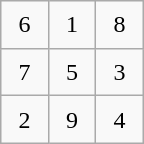<table class="wikitable" style="margin-left:auto;margin-right:auto;text-align:center;width:6em;height:6em;table-layout:fixed;">
<tr>
<td>6</td>
<td>1</td>
<td>8</td>
</tr>
<tr>
<td>7</td>
<td>5</td>
<td>3</td>
</tr>
<tr>
<td>2</td>
<td>9</td>
<td>4</td>
</tr>
</table>
